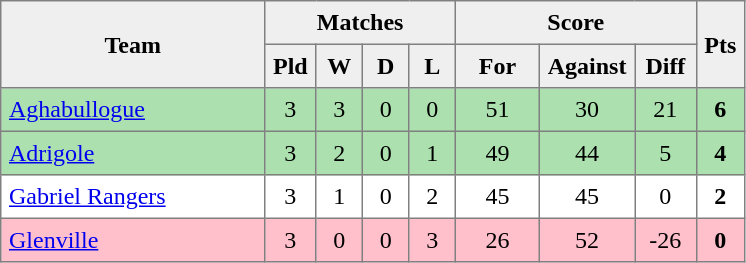<table style=border-collapse:collapse border=1 cellspacing=0 cellpadding=5>
<tr align=center bgcolor=#efefef>
<th rowspan=2 width=165>Team</th>
<th colspan=4>Matches</th>
<th colspan=3>Score</th>
<th rowspan=2width=20>Pts</th>
</tr>
<tr align=center bgcolor=#efefef>
<th width=20>Pld</th>
<th width=20>W</th>
<th width=20>D</th>
<th width=20>L</th>
<th width=45>For</th>
<th width=45>Against</th>
<th width=30>Diff</th>
</tr>
<tr align=center style="background:#ACE1AF;">
<td style="text-align:left;"><a href='#'>Aghabullogue</a></td>
<td>3</td>
<td>3</td>
<td>0</td>
<td>0</td>
<td>51</td>
<td>30</td>
<td>21</td>
<td><strong>6</strong></td>
</tr>
<tr align=center style="background:#ACE1AF;">
<td style="text-align:left;"><a href='#'>Adrigole</a></td>
<td>3</td>
<td>2</td>
<td>0</td>
<td>1</td>
<td>49</td>
<td>44</td>
<td>5</td>
<td><strong>4</strong></td>
</tr>
<tr align=center>
<td style="text-align:left;"><a href='#'>Gabriel Rangers</a></td>
<td>3</td>
<td>1</td>
<td>0</td>
<td>2</td>
<td>45</td>
<td>45</td>
<td>0</td>
<td><strong>2</strong></td>
</tr>
<tr align=center style="background:#FFC0CB;">
<td style="text-align:left;"><a href='#'>Glenville</a></td>
<td>3</td>
<td>0</td>
<td>0</td>
<td>3</td>
<td>26</td>
<td>52</td>
<td>-26</td>
<td><strong>0</strong></td>
</tr>
</table>
